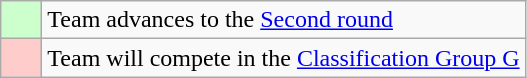<table class="wikitable">
<tr>
<td style="background:#ccffcc; width:20px;"></td>
<td>Team advances to the <a href='#'>Second round</a></td>
</tr>
<tr>
<td style="background: #ffcccc;"></td>
<td>Team will compete in the <a href='#'>Classification Group G</a></td>
</tr>
</table>
